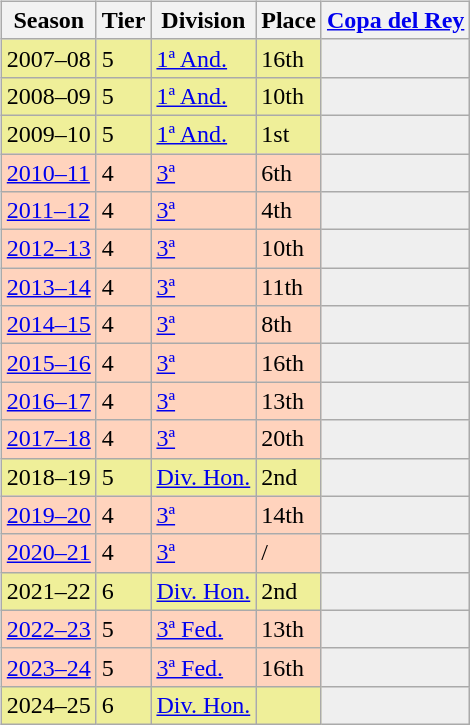<table>
<tr>
<td valign="top" width=0%><br><table class="wikitable">
<tr style="background:#f0f6fa;">
<th>Season</th>
<th>Tier</th>
<th>Division</th>
<th>Place</th>
<th><a href='#'>Copa del Rey</a></th>
</tr>
<tr>
<td style="background:#EFEF99;">2007–08</td>
<td style="background:#EFEF99;">5</td>
<td style="background:#EFEF99;"><a href='#'>1ª And.</a></td>
<td style="background:#EFEF99;">16th</td>
<th style="background:#efefef;"></th>
</tr>
<tr>
<td style="background:#EFEF99;">2008–09</td>
<td style="background:#EFEF99;">5</td>
<td style="background:#EFEF99;"><a href='#'>1ª And.</a></td>
<td style="background:#EFEF99;">10th</td>
<th style="background:#efefef;"></th>
</tr>
<tr>
<td style="background:#EFEF99;">2009–10</td>
<td style="background:#EFEF99;">5</td>
<td style="background:#EFEF99;"><a href='#'>1ª And.</a></td>
<td style="background:#EFEF99;">1st</td>
<th style="background:#efefef;"></th>
</tr>
<tr>
<td style="background:#FFD3BD;"><a href='#'>2010–11</a></td>
<td style="background:#FFD3BD;">4</td>
<td style="background:#FFD3BD;"><a href='#'>3ª</a></td>
<td style="background:#FFD3BD;">6th</td>
<th style="background:#efefef;"></th>
</tr>
<tr>
<td style="background:#FFD3BD;"><a href='#'>2011–12</a></td>
<td style="background:#FFD3BD;">4</td>
<td style="background:#FFD3BD;"><a href='#'>3ª</a></td>
<td style="background:#FFD3BD;">4th</td>
<th style="background:#efefef;"></th>
</tr>
<tr>
<td style="background:#FFD3BD;"><a href='#'>2012–13</a></td>
<td style="background:#FFD3BD;">4</td>
<td style="background:#FFD3BD;"><a href='#'>3ª</a></td>
<td style="background:#FFD3BD;">10th</td>
<th style="background:#efefef;"></th>
</tr>
<tr>
<td style="background:#FFD3BD;"><a href='#'>2013–14</a></td>
<td style="background:#FFD3BD;">4</td>
<td style="background:#FFD3BD;"><a href='#'>3ª</a></td>
<td style="background:#FFD3BD;">11th</td>
<th style="background:#efefef;"></th>
</tr>
<tr>
<td style="background:#FFD3BD;"><a href='#'>2014–15</a></td>
<td style="background:#FFD3BD;">4</td>
<td style="background:#FFD3BD;"><a href='#'>3ª</a></td>
<td style="background:#FFD3BD;">8th</td>
<th style="background:#efefef;"></th>
</tr>
<tr>
<td style="background:#FFD3BD;"><a href='#'>2015–16</a></td>
<td style="background:#FFD3BD;">4</td>
<td style="background:#FFD3BD;"><a href='#'>3ª</a></td>
<td style="background:#FFD3BD;">16th</td>
<th style="background:#efefef;"></th>
</tr>
<tr>
<td style="background:#FFD3BD;"><a href='#'>2016–17</a></td>
<td style="background:#FFD3BD;">4</td>
<td style="background:#FFD3BD;"><a href='#'>3ª</a></td>
<td style="background:#FFD3BD;">13th</td>
<th style="background:#efefef;"></th>
</tr>
<tr>
<td style="background:#FFD3BD;"><a href='#'>2017–18</a></td>
<td style="background:#FFD3BD;">4</td>
<td style="background:#FFD3BD;"><a href='#'>3ª</a></td>
<td style="background:#FFD3BD;">20th</td>
<th style="background:#efefef;"></th>
</tr>
<tr>
<td style="background:#EFEF99;">2018–19</td>
<td style="background:#EFEF99;">5</td>
<td style="background:#EFEF99;"><a href='#'>Div. Hon.</a></td>
<td style="background:#EFEF99;">2nd</td>
<th style="background:#efefef;"></th>
</tr>
<tr>
<td style="background:#FFD3BD;"><a href='#'>2019–20</a></td>
<td style="background:#FFD3BD;">4</td>
<td style="background:#FFD3BD;"><a href='#'>3ª</a></td>
<td style="background:#FFD3BD;">14th</td>
<th style="background:#efefef;"></th>
</tr>
<tr>
<td style="background:#FFD3BD;"><a href='#'>2020–21</a></td>
<td style="background:#FFD3BD;">4</td>
<td style="background:#FFD3BD;"><a href='#'>3ª</a></td>
<td style="background:#FFD3BD;"> / </td>
<th style="background:#efefef;"></th>
</tr>
<tr>
<td style="background:#EFEF99;">2021–22</td>
<td style="background:#EFEF99;">6</td>
<td style="background:#EFEF99;"><a href='#'>Div. Hon.</a></td>
<td style="background:#EFEF99;">2nd</td>
<th style="background:#efefef;"></th>
</tr>
<tr>
<td style="background:#FFD3BD;"><a href='#'>2022–23</a></td>
<td style="background:#FFD3BD;">5</td>
<td style="background:#FFD3BD;"><a href='#'>3ª Fed.</a></td>
<td style="background:#FFD3BD;">13th</td>
<th style="background:#efefef;"></th>
</tr>
<tr>
<td style="background:#FFD3BD;"><a href='#'>2023–24</a></td>
<td style="background:#FFD3BD;">5</td>
<td style="background:#FFD3BD;"><a href='#'>3ª Fed.</a></td>
<td style="background:#FFD3BD;">16th</td>
<th style="background:#efefef;"></th>
</tr>
<tr>
<td style="background:#EFEF99;">2024–25</td>
<td style="background:#EFEF99;">6</td>
<td style="background:#EFEF99;"><a href='#'>Div. Hon.</a></td>
<td style="background:#EFEF99;"></td>
<th style="background:#efefef;"></th>
</tr>
</table>
</td>
</tr>
</table>
